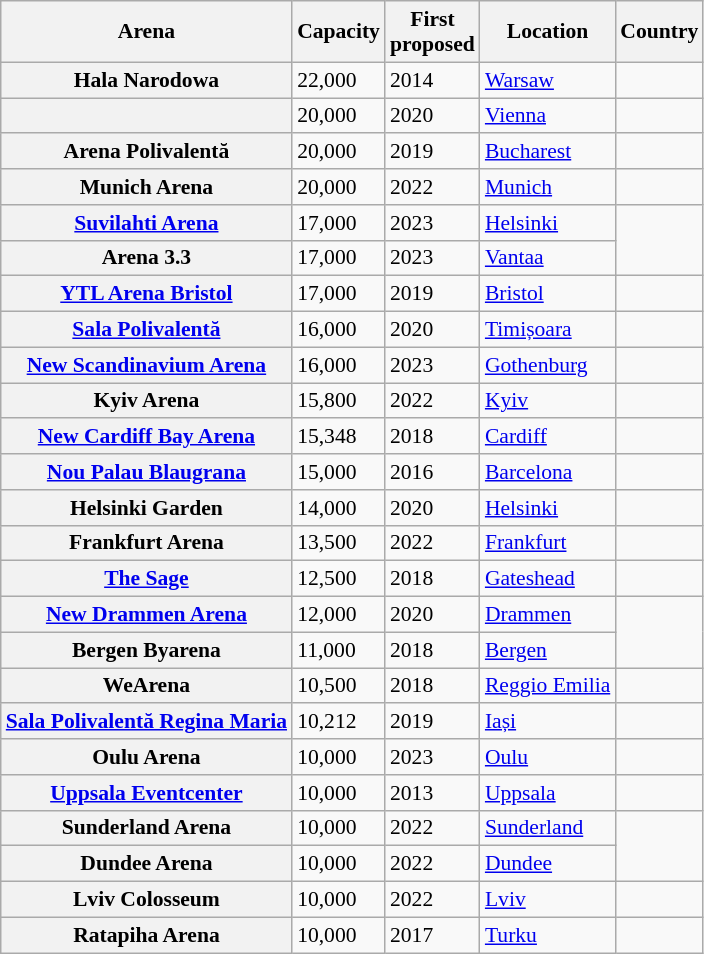<table class="wikitable sortable plainrowheaders" style="font-size:90%;">
<tr>
<th>Arena</th>
<th>Capacity</th>
<th>First<br>proposed</th>
<th>Location</th>
<th>Country</th>
</tr>
<tr>
<th scope="row">Hala Narodowa</th>
<td>22,000</td>
<td>2014</td>
<td><a href='#'>Warsaw</a></td>
<td></td>
</tr>
<tr>
<th scope="row"></th>
<td>20,000</td>
<td>2020</td>
<td><a href='#'>Vienna</a></td>
<td></td>
</tr>
<tr>
<th scope="row">Arena Polivalentă</th>
<td>20,000</td>
<td>2019</td>
<td><a href='#'>Bucharest</a></td>
<td></td>
</tr>
<tr>
<th scope="row">Munich Arena</th>
<td>20,000</td>
<td>2022</td>
<td><a href='#'>Munich</a></td>
<td></td>
</tr>
<tr>
<th scope="row"><a href='#'>Suvilahti Arena</a></th>
<td>17,000</td>
<td>2023</td>
<td><a href='#'>Helsinki</a></td>
<td rowspan="2"></td>
</tr>
<tr>
<th scope="row">Arena 3.3</th>
<td>17,000</td>
<td>2023</td>
<td><a href='#'>Vantaa</a></td>
</tr>
<tr>
<th scope="row"><a href='#'>YTL Arena Bristol</a></th>
<td>17,000</td>
<td>2019</td>
<td><a href='#'>Bristol</a></td>
<td></td>
</tr>
<tr>
<th scope="row"><a href='#'>Sala Polivalentă</a></th>
<td>16,000</td>
<td>2020</td>
<td><a href='#'>Timișoara</a></td>
<td></td>
</tr>
<tr>
<th scope="row"><a href='#'>New Scandinavium Arena</a></th>
<td>16,000</td>
<td>2023</td>
<td><a href='#'>Gothenburg</a></td>
<td></td>
</tr>
<tr>
<th scope="row">Kyiv Arena</th>
<td>15,800</td>
<td>2022</td>
<td><a href='#'>Kyiv</a></td>
<td></td>
</tr>
<tr>
<th scope="row"><a href='#'>New Cardiff Bay Arena</a></th>
<td>15,348</td>
<td>2018</td>
<td><a href='#'>Cardiff</a></td>
<td></td>
</tr>
<tr>
<th scope="row"><a href='#'>Nou Palau Blaugrana</a></th>
<td>15,000</td>
<td>2016</td>
<td><a href='#'>Barcelona</a></td>
<td></td>
</tr>
<tr>
<th scope="row">Helsinki Garden</th>
<td>14,000</td>
<td>2020</td>
<td><a href='#'>Helsinki</a></td>
<td></td>
</tr>
<tr>
<th scope="row">Frankfurt Arena</th>
<td>13,500</td>
<td>2022</td>
<td><a href='#'>Frankfurt</a></td>
<td></td>
</tr>
<tr>
<th scope="row"><a href='#'>The Sage</a></th>
<td>12,500</td>
<td>2018</td>
<td><a href='#'>Gateshead</a></td>
<td></td>
</tr>
<tr>
<th scope="row"><a href='#'>New Drammen Arena</a></th>
<td>12,000</td>
<td>2020</td>
<td><a href='#'>Drammen</a></td>
<td rowspan="2"></td>
</tr>
<tr>
<th scope="row">Bergen Byarena</th>
<td>11,000</td>
<td>2018</td>
<td><a href='#'>Bergen</a></td>
</tr>
<tr>
<th scope="row">WeArena</th>
<td>10,500</td>
<td>2018</td>
<td><a href='#'>Reggio Emilia</a></td>
<td></td>
</tr>
<tr>
<th scope="row"><a href='#'>Sala Polivalentă Regina Maria</a></th>
<td>10,212</td>
<td>2019</td>
<td><a href='#'>Iași</a></td>
<td></td>
</tr>
<tr>
<th scope="row">Oulu Arena</th>
<td>10,000</td>
<td>2023</td>
<td><a href='#'>Oulu</a></td>
<td></td>
</tr>
<tr>
<th scope="row"><a href='#'>Uppsala Eventcenter</a></th>
<td>10,000</td>
<td>2013</td>
<td><a href='#'>Uppsala</a></td>
<td></td>
</tr>
<tr>
<th scope="row">Sunderland Arena</th>
<td>10,000</td>
<td>2022</td>
<td><a href='#'>Sunderland</a></td>
<td rowspan="2"></td>
</tr>
<tr>
<th scope="row">Dundee Arena</th>
<td>10,000</td>
<td>2022</td>
<td><a href='#'>Dundee</a></td>
</tr>
<tr>
<th scope="row">Lviv Colosseum</th>
<td>10,000</td>
<td>2022</td>
<td><a href='#'>Lviv</a></td>
<td></td>
</tr>
<tr>
<th scope="row">Ratapiha Arena</th>
<td>10,000</td>
<td>2017</td>
<td><a href='#'>Turku</a></td>
<td></td>
</tr>
</table>
